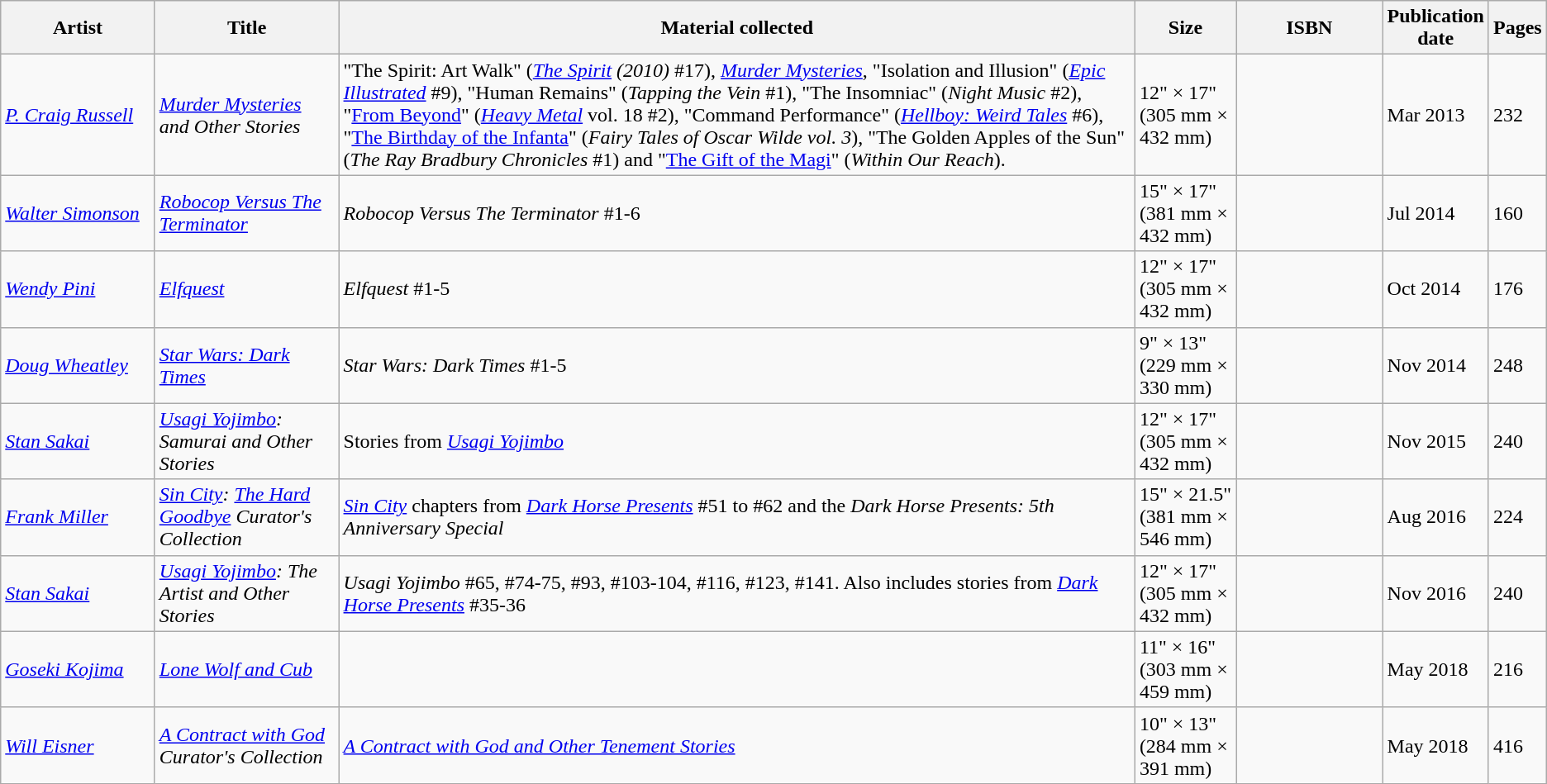<table class="wikitable">
<tr>
<th width="120">Artist</th>
<th width="145">Title</th>
<th width="665">Material collected</th>
<th width="75">Size</th>
<th width="115">ISBN</th>
<th width="25">Publication date</th>
<th width="25">Pages</th>
</tr>
<tr>
<td><em><a href='#'>P. Craig Russell</a></em></td>
<td><em><a href='#'>Murder Mysteries</a> and Other Stories</em></td>
<td>"The Spirit: Art Walk" (<em><a href='#'>The Spirit</a> (2010)</em> #17), <em><a href='#'>Murder Mysteries</a></em>, "Isolation and Illusion" (<em><a href='#'>Epic Illustrated</a></em> #9), "Human Remains" (<em>Tapping the Vein</em> #1), "The Insomniac" (<em>Night Music</em> #2), "<a href='#'>From Beyond</a>" (<em><a href='#'>Heavy Metal</a></em> vol. 18 #2), "Command Performance" (<em><a href='#'>Hellboy: Weird Tales</a></em> #6), "<a href='#'>The Birthday of the Infanta</a>" (<em>Fairy Tales of Oscar Wilde vol. 3</em>), "The Golden Apples of the Sun" (<em>The Ray Bradbury Chronicles</em> #1) and "<a href='#'>The Gift of the Magi</a>" (<em>Within Our Reach</em>).</td>
<td>12" × 17"<br>(305 mm × 432 mm)</td>
<td><small></small></td>
<td>Mar 2013</td>
<td>232</td>
</tr>
<tr>
<td><em><a href='#'>Walter Simonson</a></em></td>
<td><em><a href='#'>Robocop Versus The Terminator</a></em></td>
<td><em>Robocop Versus The Terminator</em> #1-6</td>
<td>15" × 17"<br>(381 mm × 432 mm)</td>
<td><small></small></td>
<td>Jul 2014</td>
<td>160</td>
</tr>
<tr>
<td><em><a href='#'>Wendy Pini</a></em></td>
<td><em><a href='#'>Elfquest</a></em></td>
<td><em>Elfquest</em> #1-5</td>
<td>12" × 17"<br>(305 mm × 432 mm)</td>
<td><small></small></td>
<td>Oct 2014</td>
<td>176</td>
</tr>
<tr>
<td><em><a href='#'>Doug Wheatley</a></em></td>
<td><em><a href='#'>Star Wars: Dark Times</a></em></td>
<td><em>Star Wars: Dark Times</em> #1-5</td>
<td>9" × 13"<br>(229 mm × 330 mm)</td>
<td><small></small></td>
<td>Nov 2014</td>
<td>248</td>
</tr>
<tr>
<td><em><a href='#'>Stan Sakai</a></em></td>
<td><em><a href='#'>Usagi Yojimbo</a>: Samurai and Other Stories</em></td>
<td>Stories from <em><a href='#'>Usagi Yojimbo</a> </em></td>
<td>12" × 17"<br>(305 mm × 432 mm)</td>
<td><small></small></td>
<td>Nov 2015</td>
<td>240</td>
</tr>
<tr>
<td><em><a href='#'>Frank Miller</a></em></td>
<td><em><a href='#'>Sin City</a>: <a href='#'>The Hard Goodbye</a> Curator's Collection</em></td>
<td><em><a href='#'>Sin City</a></em> chapters from <em><a href='#'>Dark Horse Presents</a></em> #51 to #62 and the <em>Dark Horse Presents: 5th Anniversary Special</em></td>
<td>15" × 21.5"<br>(381 mm × 546 mm)</td>
<td><small></small></td>
<td>Aug 2016</td>
<td>224</td>
</tr>
<tr>
<td><em><a href='#'>Stan Sakai</a></em></td>
<td><em><a href='#'>Usagi Yojimbo</a>: The Artist and Other Stories</em></td>
<td><em>Usagi Yojimbo</em> #65, #74-75, #93, #103-104, #116, #123, #141. Also includes stories from <em><a href='#'>Dark Horse Presents</a></em> #35-36</td>
<td>12" × 17"<br>(305 mm × 432 mm)</td>
<td><small></small></td>
<td>Nov 2016</td>
<td>240</td>
</tr>
<tr>
<td><em><a href='#'>Goseki Kojima</a></em></td>
<td><em><a href='#'>Lone Wolf and Cub</a></em></td>
<td></td>
<td>11" × 16"<br>(303 mm × 459 mm)</td>
<td><small></small></td>
<td>May 2018</td>
<td>216</td>
</tr>
<tr>
<td><em><a href='#'>Will Eisner</a></em></td>
<td><em><a href='#'>A Contract with God</a> Curator's Collection</em></td>
<td><em><a href='#'>A Contract with God and Other Tenement Stories</a></em></td>
<td>10" × 13"<br>(284 mm × 391 mm)</td>
<td><small></small></td>
<td>May 2018</td>
<td>416</td>
</tr>
</table>
